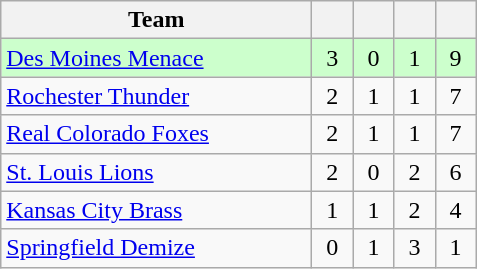<table class="wikitable" style="text-align: center">
<tr>
<th style="width:200px;">Team</th>
<th style="width:20px;"></th>
<th style="width:20px;"></th>
<th style="width:20px;"></th>
<th style="width:20px;"></th>
</tr>
<tr style="background:#cfc;">
<td align="left"><a href='#'>Des Moines Menace</a></td>
<td>3</td>
<td>0</td>
<td>1</td>
<td>9</td>
</tr>
<tr>
<td align="left"><a href='#'>Rochester Thunder</a></td>
<td>2</td>
<td>1</td>
<td>1</td>
<td>7</td>
</tr>
<tr>
<td align="left"><a href='#'>Real Colorado Foxes</a></td>
<td>2</td>
<td>1</td>
<td>1</td>
<td>7</td>
</tr>
<tr>
<td align="left"><a href='#'>St. Louis Lions</a></td>
<td>2</td>
<td>0</td>
<td>2</td>
<td>6</td>
</tr>
<tr>
<td align="left"><a href='#'>Kansas City Brass</a></td>
<td>1</td>
<td>1</td>
<td>2</td>
<td>4</td>
</tr>
<tr>
<td align="left"><a href='#'>Springfield Demize</a></td>
<td>0</td>
<td>1</td>
<td>3</td>
<td>1</td>
</tr>
</table>
